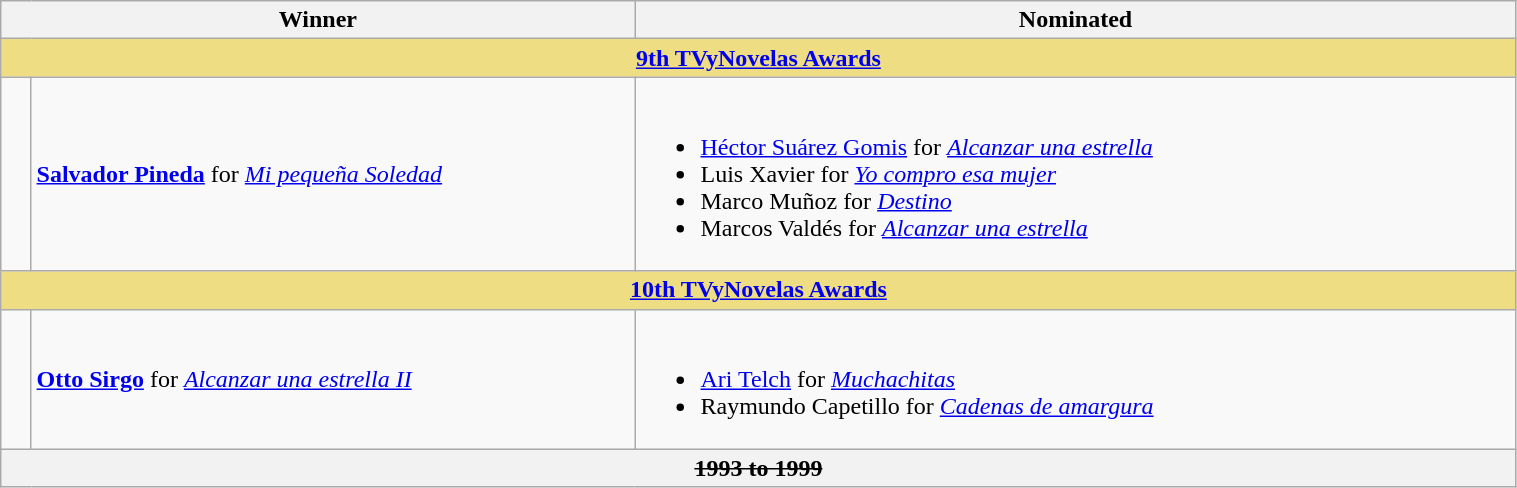<table class="wikitable" width=80%>
<tr align=center>
<th width="150px;" colspan=2; align="center">Winner</th>
<th width="580px;" align="center">Nominated</th>
</tr>
<tr>
<th colspan=9 style="background:#EEDD82;"  align="center"><strong><a href='#'>9th TVyNovelas Awards</a></strong></th>
</tr>
<tr>
<td width=2%></td>
<td><strong><a href='#'>Salvador Pineda</a></strong> for <em><a href='#'>Mi pequeña Soledad</a></em></td>
<td><br><ul><li><a href='#'>Héctor Suárez Gomis</a> for <em><a href='#'>Alcanzar una estrella</a></em></li><li>Luis Xavier for <em><a href='#'>Yo compro esa mujer</a></em></li><li>Marco Muñoz for <em><a href='#'>Destino</a></em></li><li>Marcos Valdés for <em><a href='#'>Alcanzar una estrella</a></em></li></ul></td>
</tr>
<tr>
<th colspan=9 style="background:#EEDD82;"  align="center"><strong><a href='#'>10th TVyNovelas Awards</a></strong></th>
</tr>
<tr>
<td width=2%></td>
<td><strong><a href='#'>Otto Sirgo</a></strong> for <em><a href='#'>Alcanzar una estrella II</a></em></td>
<td><br><ul><li><a href='#'>Ari Telch</a> for <em><a href='#'>Muchachitas</a></em></li><li>Raymundo Capetillo for <em><a href='#'>Cadenas de amargura</a></em></li></ul></td>
</tr>
<tr>
<th colspan=9 align="center"><s>1993 to 1999</s></th>
</tr>
</table>
